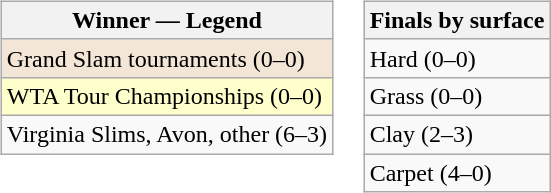<table>
<tr valign=top>
<td><br><table class="wikitable sortable mw-collapsible mw-collapsed">
<tr>
<th>Winner — Legend</th>
</tr>
<tr>
<td bgcolor=#f3e6d7>Grand Slam tournaments (0–0)</td>
</tr>
<tr>
<td bgcolor=#ffffcc>WTA Tour Championships (0–0)</td>
</tr>
<tr>
<td>Virginia Slims, Avon, other (6–3)</td>
</tr>
</table>
</td>
<td><br><table class="wikitable sortable mw-collapsible mw-collapsed">
<tr>
<th>Finals by surface</th>
</tr>
<tr>
<td>Hard (0–0)</td>
</tr>
<tr>
<td>Grass (0–0)</td>
</tr>
<tr>
<td>Clay (2–3)</td>
</tr>
<tr>
<td>Carpet (4–0)</td>
</tr>
</table>
</td>
</tr>
</table>
